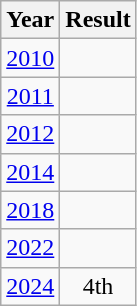<table class="wikitable" style="text-align:center">
<tr>
<th>Year</th>
<th>Result</th>
</tr>
<tr>
<td><a href='#'>2010</a></td>
<td></td>
</tr>
<tr>
<td><a href='#'>2011</a></td>
<td></td>
</tr>
<tr>
<td><a href='#'>2012</a></td>
<td></td>
</tr>
<tr>
<td><a href='#'>2014</a></td>
<td></td>
</tr>
<tr>
<td><a href='#'>2018</a></td>
<td></td>
</tr>
<tr>
<td><a href='#'>2022</a></td>
<td></td>
</tr>
<tr>
<td><a href='#'>2024</a></td>
<td>4th</td>
</tr>
</table>
